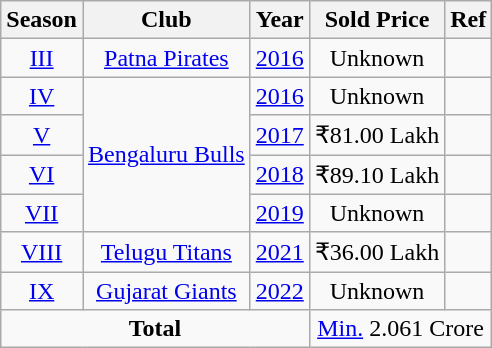<table class="wikitable" style="text-align: center;">
<tr>
<th>Season</th>
<th>Club</th>
<th>Year</th>
<th>Sold Price</th>
<th>Ref</th>
</tr>
<tr>
<td style="text-align:center"><a href='#'>III</a></td>
<td><a href='#'>Patna Pirates</a></td>
<td><a href='#'>2016</a></td>
<td>Unknown</td>
<td></td>
</tr>
<tr>
<td style="text-align:center"><a href='#'>IV</a></td>
<td rowspan="4"><a href='#'>Bengaluru Bulls</a></td>
<td><a href='#'>2016</a></td>
<td>Unknown</td>
<td></td>
</tr>
<tr>
<td><a href='#'>V</a></td>
<td><a href='#'>2017</a></td>
<td>₹81.00 Lakh</td>
<td></td>
</tr>
<tr>
<td><a href='#'>VI</a></td>
<td><a href='#'>2018</a></td>
<td>₹89.10 Lakh</td>
<td></td>
</tr>
<tr>
<td><a href='#'>VII</a></td>
<td><a href='#'>2019</a></td>
<td>Unknown</td>
<td></td>
</tr>
<tr>
<td><a href='#'>VIII</a></td>
<td><a href='#'>Telugu Titans</a></td>
<td><a href='#'>2021</a></td>
<td>₹36.00 Lakh</td>
<td></td>
</tr>
<tr>
<td><a href='#'>IX</a></td>
<td><a href='#'>Gujarat Giants</a></td>
<td><a href='#'>2022</a></td>
<td>Unknown</td>
<td></td>
</tr>
<tr>
<td colspan="3"><strong>Total</strong></td>
<td colspan="2"><a href='#'>Min.</a> 2.061 Crore</td>
</tr>
</table>
